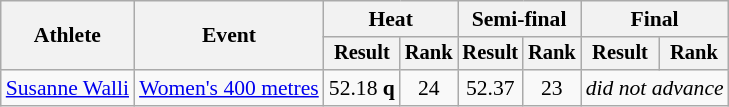<table class=wikitable style=font-size:90%>
<tr>
<th rowspan=2>Athlete</th>
<th rowspan=2>Event</th>
<th colspan=2>Heat</th>
<th colspan=2>Semi-final</th>
<th colspan=2>Final</th>
</tr>
<tr style=font-size:95%>
<th>Result</th>
<th>Rank</th>
<th>Result</th>
<th>Rank</th>
<th>Result</th>
<th>Rank</th>
</tr>
<tr align=center>
<td align=left><a href='#'>Susanne Walli</a></td>
<td align=left><a href='#'>Women's 400 metres</a></td>
<td>52.18 <strong>q</strong></td>
<td>24</td>
<td>52.37</td>
<td>23</td>
<td colspan="2"><em>did not advance</em></td>
</tr>
</table>
